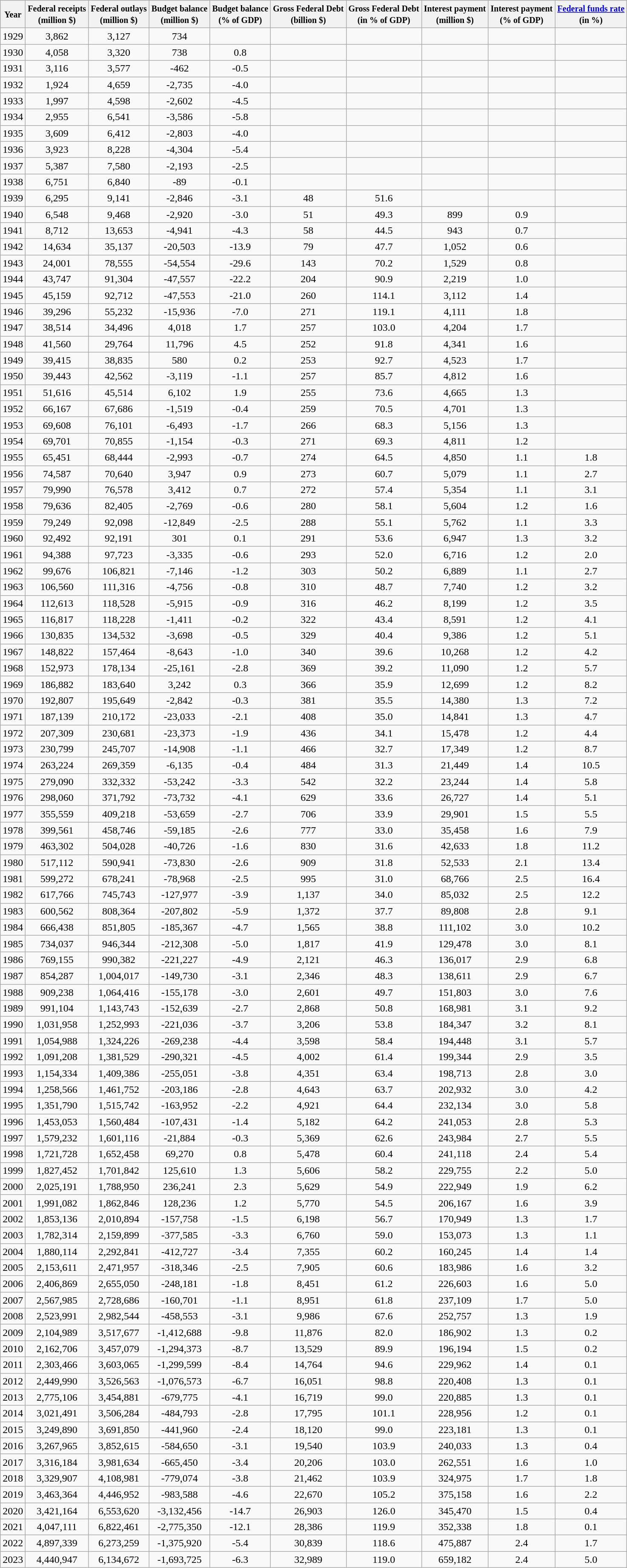<table class="wikitable sortable sticky-header" style="text-align:center;">
<tr>
<th><small>Year</small></th>
<th><small>Federal receipts<br>(million $)</small></th>
<th><small>Federal outlays<br> (million $)</small></th>
<th><small>Budget balance <br>(million $)</small></th>
<th><small>Budget balance <br>(% of GDP)</small></th>
<th><small>Gross Federal Debt <br>(billion $)</small></th>
<th><small>Gross Federal Debt <br>(in % of GDP)</small></th>
<th><small>Interest payment<br>(million $)</small></th>
<th><small>Interest payment<br>(% of GDP)</small></th>
<th><small><a href='#'>Federal funds rate</a><br>(in %)</small></th>
</tr>
<tr>
<td>1929</td>
<td>3,862</td>
<td>3,127</td>
<td>734</td>
<td></td>
<td></td>
<td></td>
<td></td>
<td></td>
<td></td>
</tr>
<tr>
<td>1930</td>
<td>4,058</td>
<td>3,320</td>
<td>738</td>
<td>0.8</td>
<td></td>
<td></td>
<td></td>
<td></td>
<td></td>
</tr>
<tr>
<td>1931</td>
<td>3,116</td>
<td>3,577</td>
<td>-462</td>
<td>-0.5</td>
<td></td>
<td></td>
<td></td>
<td></td>
<td></td>
</tr>
<tr>
<td>1932</td>
<td>1,924</td>
<td>4,659</td>
<td>-2,735</td>
<td>-4.0</td>
<td></td>
<td></td>
<td></td>
<td></td>
<td></td>
</tr>
<tr>
<td>1933</td>
<td>1,997</td>
<td>4,598</td>
<td>-2,602</td>
<td>-4.5</td>
<td></td>
<td></td>
<td></td>
<td></td>
<td></td>
</tr>
<tr>
<td>1934</td>
<td>2,955</td>
<td>6,541</td>
<td>-3,586</td>
<td>-5.8</td>
<td></td>
<td></td>
<td></td>
<td></td>
<td></td>
</tr>
<tr>
<td>1935</td>
<td>3,609</td>
<td>6,412</td>
<td>-2,803</td>
<td>-4.0</td>
<td></td>
<td></td>
<td></td>
<td></td>
<td></td>
</tr>
<tr>
<td>1936</td>
<td>3,923</td>
<td>8,228</td>
<td>-4,304</td>
<td>-5.4</td>
<td></td>
<td></td>
<td></td>
<td></td>
<td></td>
</tr>
<tr>
<td>1937</td>
<td>5,387</td>
<td>7,580</td>
<td>-2,193</td>
<td>-2.5</td>
<td></td>
<td></td>
<td></td>
<td></td>
<td></td>
</tr>
<tr>
<td>1938</td>
<td>6,751</td>
<td>6,840</td>
<td>-89</td>
<td>-0.1</td>
<td></td>
<td></td>
<td></td>
<td></td>
<td></td>
</tr>
<tr>
<td>1939</td>
<td>6,295</td>
<td>9,141</td>
<td>-2,846</td>
<td>-3.1</td>
<td>48</td>
<td>51.6</td>
<td></td>
<td></td>
<td></td>
</tr>
<tr>
<td>1940</td>
<td>6,548</td>
<td>9,468</td>
<td>-2,920</td>
<td>-3.0</td>
<td>51</td>
<td>49.3</td>
<td>899</td>
<td>0.9</td>
<td></td>
</tr>
<tr>
<td>1941</td>
<td>8,712</td>
<td>13,653</td>
<td>-4,941</td>
<td>-4.3</td>
<td>58</td>
<td>44.5</td>
<td>943</td>
<td>0.7</td>
<td></td>
</tr>
<tr>
<td>1942</td>
<td>14,634</td>
<td>35,137</td>
<td>-20,503</td>
<td>-13.9</td>
<td>79</td>
<td>47.7</td>
<td>1,052</td>
<td>0.6</td>
<td></td>
</tr>
<tr>
<td>1943</td>
<td>24,001</td>
<td>78,555</td>
<td>-54,554</td>
<td>-29.6</td>
<td>143</td>
<td>70.2</td>
<td>1,529</td>
<td>0.8</td>
<td></td>
</tr>
<tr>
<td>1944</td>
<td>43,747</td>
<td>91,304</td>
<td>-47,557</td>
<td>-22.2</td>
<td>204</td>
<td>90.9</td>
<td>2,219</td>
<td>1.0</td>
<td></td>
</tr>
<tr>
<td>1945</td>
<td>45,159</td>
<td>92,712</td>
<td>-47,553</td>
<td>-21.0</td>
<td>260</td>
<td>114.1</td>
<td>3,112</td>
<td>1.4</td>
<td></td>
</tr>
<tr>
<td>1946</td>
<td>39,296</td>
<td>55,232</td>
<td>-15,936</td>
<td>-7.0</td>
<td>271</td>
<td>119.1</td>
<td>4,111</td>
<td>1.8</td>
<td></td>
</tr>
<tr>
<td>1947</td>
<td>38,514</td>
<td>34,496</td>
<td>4,018</td>
<td>1.7</td>
<td>257</td>
<td>103.0</td>
<td>4,204</td>
<td>1.7</td>
<td></td>
</tr>
<tr>
<td>1948</td>
<td>41,560</td>
<td>29,764</td>
<td>11,796</td>
<td>4.5</td>
<td>252</td>
<td>91.8</td>
<td>4,341</td>
<td>1.6</td>
<td></td>
</tr>
<tr>
<td>1949</td>
<td>39,415</td>
<td>38,835</td>
<td>580</td>
<td>0.2</td>
<td>253</td>
<td>92.7</td>
<td>4,523</td>
<td>1.7</td>
<td></td>
</tr>
<tr>
<td>1950</td>
<td>39,443</td>
<td>42,562</td>
<td>-3,119</td>
<td>-1.1</td>
<td>257</td>
<td>85.7</td>
<td>4,812</td>
<td>1.6</td>
<td></td>
</tr>
<tr>
<td>1951</td>
<td>51,616</td>
<td>45,514</td>
<td>6,102</td>
<td>1.9</td>
<td>255</td>
<td>73.6</td>
<td>4,665</td>
<td>1.3</td>
<td></td>
</tr>
<tr>
<td>1952</td>
<td>66,167</td>
<td>67,686</td>
<td>-1,519</td>
<td>-0.4</td>
<td>259</td>
<td>70.5</td>
<td>4,701</td>
<td>1.3</td>
<td></td>
</tr>
<tr>
<td>1953</td>
<td>69,608</td>
<td>76,101</td>
<td>-6,493</td>
<td>-1.7</td>
<td>266</td>
<td>68.3</td>
<td>5,156</td>
<td>1.3</td>
<td></td>
</tr>
<tr>
<td>1954</td>
<td>69,701</td>
<td>70,855</td>
<td>-1,154</td>
<td>-0.3</td>
<td>271</td>
<td>69.3</td>
<td>4,811</td>
<td>1.2</td>
<td></td>
</tr>
<tr>
<td>1955</td>
<td>65,451</td>
<td>68,444</td>
<td>-2,993</td>
<td>-0.7</td>
<td>274</td>
<td>64.5</td>
<td>4,850</td>
<td>1.1</td>
<td>1.8</td>
</tr>
<tr>
<td>1956</td>
<td>74,587</td>
<td>70,640</td>
<td>3,947</td>
<td>0.9</td>
<td>273</td>
<td>60.7</td>
<td>5,079</td>
<td>1.1</td>
<td>2.7</td>
</tr>
<tr>
<td>1957</td>
<td>79,990</td>
<td>76,578</td>
<td>3,412</td>
<td>0.7</td>
<td>272</td>
<td>57.4</td>
<td>5,354</td>
<td>1.1</td>
<td>3.1</td>
</tr>
<tr>
<td>1958</td>
<td>79,636</td>
<td>82,405</td>
<td>-2,769</td>
<td>-0.6</td>
<td>280</td>
<td>58.1</td>
<td>5,604</td>
<td>1.2</td>
<td>1.6</td>
</tr>
<tr>
<td>1959</td>
<td>79,249</td>
<td>92,098</td>
<td>-12,849</td>
<td>-2.5</td>
<td>288</td>
<td>55.1</td>
<td>5,762</td>
<td>1.1</td>
<td>3.3</td>
</tr>
<tr>
<td>1960</td>
<td>92,492</td>
<td>92,191</td>
<td>301</td>
<td>0.1</td>
<td>291</td>
<td>53.6</td>
<td>6,947</td>
<td>1.3</td>
<td>3.2</td>
</tr>
<tr>
<td>1961</td>
<td>94,388</td>
<td>97,723</td>
<td>-3,335</td>
<td>-0.6</td>
<td>293</td>
<td>52.0</td>
<td>6,716</td>
<td>1.2</td>
<td>2.0</td>
</tr>
<tr>
<td>1962</td>
<td>99,676</td>
<td>106,821</td>
<td>-7,146</td>
<td>-1.2</td>
<td>303</td>
<td>50.2</td>
<td>6,889</td>
<td>1.1</td>
<td>2.7</td>
</tr>
<tr>
<td>1963</td>
<td>106,560</td>
<td>111,316</td>
<td>-4,756</td>
<td>-0.8</td>
<td>310</td>
<td>48.7</td>
<td>7,740</td>
<td>1.2</td>
<td>3.2</td>
</tr>
<tr>
<td>1964</td>
<td>112,613</td>
<td>118,528</td>
<td>-5,915</td>
<td>-0.9</td>
<td>316</td>
<td>46.2</td>
<td>8,199</td>
<td>1.2</td>
<td>3.5</td>
</tr>
<tr>
<td>1965</td>
<td>116,817</td>
<td>118,228</td>
<td>-1,411</td>
<td>-0.2</td>
<td>322</td>
<td>43.4</td>
<td>8,591</td>
<td>1.2</td>
<td>4.1</td>
</tr>
<tr>
<td>1966</td>
<td>130,835</td>
<td>134,532</td>
<td>-3,698</td>
<td>-0.5</td>
<td>329</td>
<td>40.4</td>
<td>9,386</td>
<td>1.2</td>
<td>5.1</td>
</tr>
<tr>
<td>1967</td>
<td>148,822</td>
<td>157,464</td>
<td>-8,643</td>
<td>-1.0</td>
<td>340</td>
<td>39.6</td>
<td>10,268</td>
<td>1.2</td>
<td>4.2</td>
</tr>
<tr>
<td>1968</td>
<td>152,973</td>
<td>178,134</td>
<td>-25,161</td>
<td>-2.8</td>
<td>369</td>
<td>39.2</td>
<td>11,090</td>
<td>1.2</td>
<td>5.7</td>
</tr>
<tr>
<td>1969</td>
<td>186,882</td>
<td>183,640</td>
<td>3,242</td>
<td>0.3</td>
<td>366</td>
<td>35.9</td>
<td>12,699</td>
<td>1.2</td>
<td>8.2</td>
</tr>
<tr>
<td>1970</td>
<td>192,807</td>
<td>195,649</td>
<td>-2,842</td>
<td>-0.3</td>
<td>381</td>
<td>35.5</td>
<td>14,380</td>
<td>1.3</td>
<td>7.2</td>
</tr>
<tr>
<td>1971</td>
<td>187,139</td>
<td>210,172</td>
<td>-23,033</td>
<td>-2.1</td>
<td>408</td>
<td>35.0</td>
<td>14,841</td>
<td>1.3</td>
<td>4.7</td>
</tr>
<tr>
<td>1972</td>
<td>207,309</td>
<td>230,681</td>
<td>-23,373</td>
<td>-1.9</td>
<td>436</td>
<td>34.1</td>
<td>15,478</td>
<td>1.2</td>
<td>4.4</td>
</tr>
<tr>
<td>1973</td>
<td>230,799</td>
<td>245,707</td>
<td>-14,908</td>
<td>-1.1</td>
<td>466</td>
<td>32.7</td>
<td>17,349</td>
<td>1.2</td>
<td>8.7</td>
</tr>
<tr>
<td>1974</td>
<td>263,224</td>
<td>269,359</td>
<td>-6,135</td>
<td>-0.4</td>
<td>484</td>
<td>31.3</td>
<td>21,449</td>
<td>1.4</td>
<td>10.5</td>
</tr>
<tr>
<td>1975</td>
<td>279,090</td>
<td>332,332</td>
<td>-53,242</td>
<td>-3.3</td>
<td>542</td>
<td>32.2</td>
<td>23,244</td>
<td>1.4</td>
<td>5.8</td>
</tr>
<tr>
<td>1976</td>
<td>298,060</td>
<td>371,792</td>
<td>-73,732</td>
<td>-4.1</td>
<td>629</td>
<td>33.6</td>
<td>26,727</td>
<td>1.4</td>
<td>5.1</td>
</tr>
<tr>
<td>1977</td>
<td>355,559</td>
<td>409,218</td>
<td>-53,659</td>
<td>-2.7</td>
<td>706</td>
<td>33.9</td>
<td>29,901</td>
<td>1.5</td>
<td>5.5</td>
</tr>
<tr>
<td>1978</td>
<td>399,561</td>
<td>458,746</td>
<td>-59,185</td>
<td>-2.6</td>
<td>777</td>
<td>33.0</td>
<td>35,458</td>
<td>1.6</td>
<td>7.9</td>
</tr>
<tr>
<td>1979</td>
<td>463,302</td>
<td>504,028</td>
<td>-40,726</td>
<td>-1.6</td>
<td>830</td>
<td>31.6</td>
<td>42,633</td>
<td>1.8</td>
<td>11.2</td>
</tr>
<tr>
<td>1980</td>
<td>517,112</td>
<td>590,941</td>
<td>-73,830</td>
<td>-2.6</td>
<td>909</td>
<td>31.8</td>
<td>52,533</td>
<td>2.1</td>
<td>13.4</td>
</tr>
<tr>
<td>1981</td>
<td>599,272</td>
<td>678,241</td>
<td>-78,968</td>
<td>-2.5</td>
<td>995</td>
<td>31.0</td>
<td>68,766</td>
<td>2.5</td>
<td>16.4</td>
</tr>
<tr>
<td>1982</td>
<td>617,766</td>
<td>745,743</td>
<td>-127,977</td>
<td>-3.9</td>
<td>1,137</td>
<td>34.0</td>
<td>85,032</td>
<td>2.5</td>
<td>12.2</td>
</tr>
<tr>
<td>1983</td>
<td>600,562</td>
<td>808,364</td>
<td>-207,802</td>
<td>-5.9</td>
<td>1,372</td>
<td>37.7</td>
<td>89,808</td>
<td>2.8</td>
<td>9.1</td>
</tr>
<tr>
<td>1984</td>
<td>666,438</td>
<td>851,805</td>
<td>-185,367</td>
<td>-4.7</td>
<td>1,565</td>
<td>38.8</td>
<td>111,102</td>
<td>3.0</td>
<td>10.2</td>
</tr>
<tr>
<td>1985</td>
<td>734,037</td>
<td>946,344</td>
<td>-212,308</td>
<td>-5.0</td>
<td>1,817</td>
<td>41.9</td>
<td>129,478</td>
<td>3.0</td>
<td>8.1</td>
</tr>
<tr>
<td>1986</td>
<td>769,155</td>
<td>990,382</td>
<td>-221,227</td>
<td>-4.9</td>
<td>2,121</td>
<td>46.3</td>
<td>136,017</td>
<td>2.9</td>
<td>6.8</td>
</tr>
<tr>
<td>1987</td>
<td>854,287</td>
<td>1,004,017</td>
<td>-149,730</td>
<td>-3.1</td>
<td>2,346</td>
<td>48.3</td>
<td>138,611</td>
<td>2.9</td>
<td>6.7</td>
</tr>
<tr>
<td>1988</td>
<td>909,238</td>
<td>1,064,416</td>
<td>-155,178</td>
<td>-3.0</td>
<td>2,601</td>
<td>49.7</td>
<td>151,803</td>
<td>3.0</td>
<td>7.6</td>
</tr>
<tr>
<td>1989</td>
<td>991,104</td>
<td>1,143,743</td>
<td>-152,639</td>
<td>-2.7</td>
<td>2,868</td>
<td>50.8</td>
<td>168,981</td>
<td>3.1</td>
<td>9.2</td>
</tr>
<tr>
<td>1990</td>
<td>1,031,958</td>
<td>1,252,993</td>
<td>-221,036</td>
<td>-3.7</td>
<td>3,206</td>
<td>53.8</td>
<td>184,347</td>
<td>3.2</td>
<td>8.1</td>
</tr>
<tr>
<td>1991</td>
<td>1,054,988</td>
<td>1,324,226</td>
<td>-269,238</td>
<td>-4.4</td>
<td>3,598</td>
<td>58.4</td>
<td>194,448</td>
<td>3.1</td>
<td>5.7</td>
</tr>
<tr>
<td>1992</td>
<td>1,091,208</td>
<td>1,381,529</td>
<td>-290,321</td>
<td>-4.5</td>
<td>4,002</td>
<td>61.4</td>
<td>199,344</td>
<td>2.9</td>
<td>3.5</td>
</tr>
<tr>
<td>1993</td>
<td>1,154,334</td>
<td>1,409,386</td>
<td>-255,051</td>
<td>-3.8</td>
<td>4,351</td>
<td>63.4</td>
<td>198,713</td>
<td>2.8</td>
<td>3.0</td>
</tr>
<tr>
<td>1994</td>
<td>1,258,566</td>
<td>1,461,752</td>
<td>-203,186</td>
<td>-2.8</td>
<td>4,643</td>
<td>63.7</td>
<td>202,932</td>
<td>3.0</td>
<td>4.2</td>
</tr>
<tr>
<td>1995</td>
<td>1,351,790</td>
<td>1,515,742</td>
<td>-163,952</td>
<td>-2.2</td>
<td>4,921</td>
<td>64.4</td>
<td>232,134</td>
<td>3.0</td>
<td>5.8</td>
</tr>
<tr>
<td>1996</td>
<td>1,453,053</td>
<td>1,560,484</td>
<td>-107,431</td>
<td>-1.4</td>
<td>5,182</td>
<td>64.2</td>
<td>241,053</td>
<td>2.8</td>
<td>5.3</td>
</tr>
<tr>
<td>1997</td>
<td>1,579,232</td>
<td>1,601,116</td>
<td>-21,884</td>
<td>-0.3</td>
<td>5,369</td>
<td>62.6</td>
<td>243,984</td>
<td>2.7</td>
<td>5.5</td>
</tr>
<tr>
<td>1998</td>
<td>1,721,728</td>
<td>1,652,458</td>
<td>69,270</td>
<td>0.8</td>
<td>5,478</td>
<td>60.4</td>
<td>241,118</td>
<td>2.4</td>
<td>5.4</td>
</tr>
<tr>
<td>1999</td>
<td>1,827,452</td>
<td>1,701,842</td>
<td>125,610</td>
<td>1.3</td>
<td>5,606</td>
<td>58.2</td>
<td>229,755</td>
<td>2.2</td>
<td>5.0</td>
</tr>
<tr>
<td>2000</td>
<td>2,025,191</td>
<td>1,788,950</td>
<td>236,241</td>
<td>2.3</td>
<td>5,629</td>
<td>54.9</td>
<td>222,949</td>
<td>1.9</td>
<td>6.2</td>
</tr>
<tr>
<td>2001</td>
<td>1,991,082</td>
<td>1,862,846</td>
<td>128,236</td>
<td>1.2</td>
<td>5,770</td>
<td>54.5</td>
<td>206,167</td>
<td>1.6</td>
<td>3.9</td>
</tr>
<tr>
<td>2002</td>
<td>1,853,136</td>
<td>2,010,894</td>
<td>-157,758</td>
<td>-1.5</td>
<td>6,198</td>
<td>56.7</td>
<td>170,949</td>
<td>1.3</td>
<td>1.7</td>
</tr>
<tr>
<td>2003</td>
<td>1,782,314</td>
<td>2,159,899</td>
<td>-377,585</td>
<td>-3.3</td>
<td>6,760</td>
<td>59.0</td>
<td>153,073</td>
<td>1.3</td>
<td>1.1</td>
</tr>
<tr>
<td>2004</td>
<td>1,880,114</td>
<td>2,292,841</td>
<td>-412,727</td>
<td>-3.4</td>
<td>7,355</td>
<td>60.2</td>
<td>160,245</td>
<td>1.4</td>
<td>1.4</td>
</tr>
<tr>
<td>2005</td>
<td>2,153,611</td>
<td>2,471,957</td>
<td>-318,346</td>
<td>-2.5</td>
<td>7,905</td>
<td>60.6</td>
<td>183,986</td>
<td>1.6</td>
<td>3.2</td>
</tr>
<tr>
<td>2006</td>
<td>2,406,869</td>
<td>2,655,050</td>
<td>-248,181</td>
<td>-1.8</td>
<td>8,451</td>
<td>61.2</td>
<td>226,603</td>
<td>1.6</td>
<td>5.0</td>
</tr>
<tr>
<td>2007</td>
<td>2,567,985</td>
<td>2,728,686</td>
<td>-160,701</td>
<td>-1.1</td>
<td>8,951</td>
<td>61.8</td>
<td>237,109</td>
<td>1.7</td>
<td>5.0</td>
</tr>
<tr>
<td>2008</td>
<td>2,523,991</td>
<td>2,982,544</td>
<td>-458,553</td>
<td>-3.1</td>
<td>9,986</td>
<td>67.6</td>
<td>252,757</td>
<td>1.3</td>
<td>1.9</td>
</tr>
<tr>
<td>2009</td>
<td>2,104,989</td>
<td>3,517,677</td>
<td>-1,412,688</td>
<td>-9.8</td>
<td>11,876</td>
<td>82.0</td>
<td>186,902</td>
<td>1.3</td>
<td>0.2</td>
</tr>
<tr>
<td>2010</td>
<td>2,162,706</td>
<td>3,457,079</td>
<td>-1,294,373</td>
<td>-8.7</td>
<td>13,529</td>
<td>89.9</td>
<td>196,194</td>
<td>1.5</td>
<td>0.2</td>
</tr>
<tr>
<td>2011</td>
<td>2,303,466</td>
<td>3,603,065</td>
<td>-1,299,599</td>
<td>-8.4</td>
<td>14,764</td>
<td>94.6</td>
<td>229,962</td>
<td>1.4</td>
<td>0.1</td>
</tr>
<tr>
<td>2012</td>
<td>2,449,990</td>
<td>3,526,563</td>
<td>-1,076,573</td>
<td>-6.7</td>
<td>16,051</td>
<td>98.8</td>
<td>220,408</td>
<td>1.3</td>
<td>0.1</td>
</tr>
<tr>
<td>2013</td>
<td>2,775,106</td>
<td>3,454,881</td>
<td>-679,775</td>
<td>-4.1</td>
<td>16,719</td>
<td>99.0</td>
<td>220,885</td>
<td>1.3</td>
<td>0.1</td>
</tr>
<tr>
<td>2014</td>
<td>3,021,491</td>
<td>3,506,284</td>
<td>-484,793</td>
<td>-2.8</td>
<td>17,795</td>
<td>101.1</td>
<td>228,956</td>
<td>1.2</td>
<td>0.1</td>
</tr>
<tr>
<td>2015</td>
<td>3,249,890</td>
<td>3,691,850</td>
<td>-441,960</td>
<td>-2.4</td>
<td>18,120</td>
<td>99.0</td>
<td>223,181</td>
<td>1.3</td>
<td>0.1</td>
</tr>
<tr>
<td>2016</td>
<td>3,267,965</td>
<td>3,852,615</td>
<td>-584,650</td>
<td>-3.1</td>
<td>19,540</td>
<td>103.9</td>
<td>240,033</td>
<td>1.3</td>
<td>0.4</td>
</tr>
<tr>
<td>2017</td>
<td>3,316,184</td>
<td>3,981,634</td>
<td>-665,450</td>
<td>-3.4</td>
<td>20,206</td>
<td>103.0</td>
<td>262,551</td>
<td>1.6</td>
<td>1.0</td>
</tr>
<tr>
<td>2018</td>
<td>3,329,907</td>
<td>4,108,981</td>
<td>-779,074</td>
<td>-3.8</td>
<td>21,462</td>
<td>103.9</td>
<td>324,975</td>
<td>1.7</td>
<td>1.8</td>
</tr>
<tr>
<td>2019</td>
<td>3,463,364</td>
<td>4,446,952</td>
<td>-983,588</td>
<td>-4.6</td>
<td>22,670</td>
<td>105.2</td>
<td>375,158</td>
<td>1.6</td>
<td>2.2</td>
</tr>
<tr>
<td>2020</td>
<td>3,421,164</td>
<td>6,553,620</td>
<td>-3,132,456</td>
<td>-14.7</td>
<td>26,903</td>
<td>126.0</td>
<td>345,470</td>
<td>1.5</td>
<td>0.4</td>
</tr>
<tr>
<td>2021</td>
<td>4,047,111</td>
<td>6,822,461</td>
<td>-2,775,350</td>
<td>-12.1</td>
<td>28,386</td>
<td>119.9</td>
<td>352,338</td>
<td>1.8</td>
<td>0.1</td>
</tr>
<tr>
<td>2022</td>
<td>4,897,339</td>
<td>6,273,259</td>
<td>-1,375,920</td>
<td>-5.4</td>
<td>30,839</td>
<td>118.6</td>
<td>475,887</td>
<td>2.4</td>
<td>1.7</td>
</tr>
<tr>
<td>2023</td>
<td>4,440,947</td>
<td>6,134,672</td>
<td>-1,693,725</td>
<td>-6.3</td>
<td>32,989</td>
<td>119.0</td>
<td>659,182</td>
<td>2.4</td>
<td>5.0</td>
</tr>
</table>
